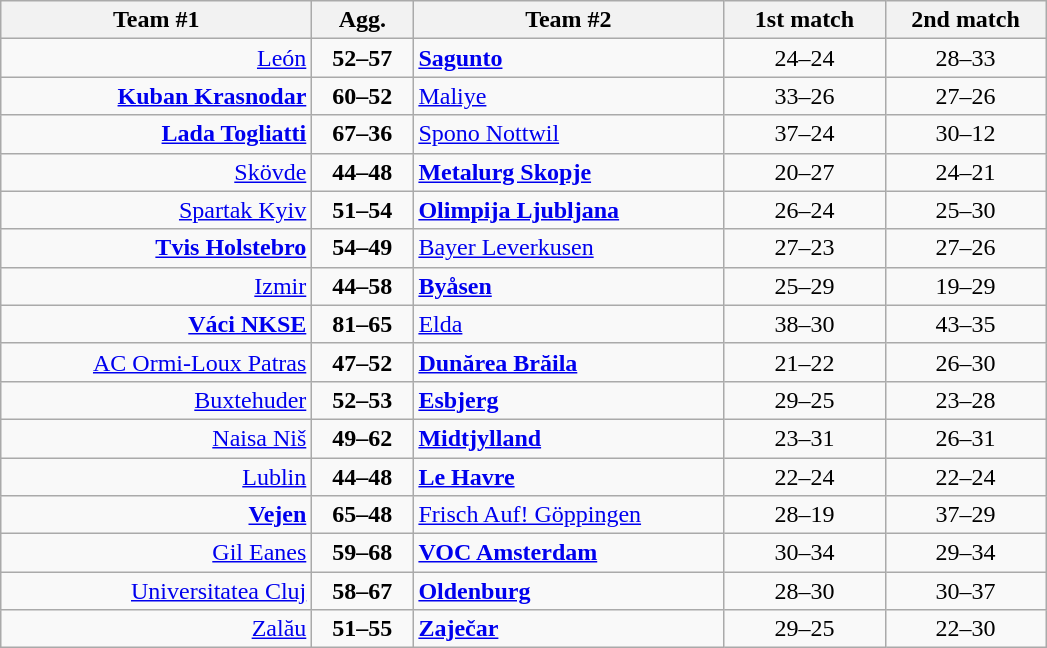<table class=wikitable style="text-align:center">
<tr>
<th width=200>Team #1</th>
<th width=60>Agg.</th>
<th width=200>Team #2</th>
<th width=100>1st match</th>
<th width=100>2nd match</th>
</tr>
<tr>
<td align=right><a href='#'>León</a> </td>
<td><strong>52–57</strong></td>
<td align=left> <strong><a href='#'>Sagunto</a></strong></td>
<td align=center>24–24</td>
<td align=center>28–33</td>
</tr>
<tr>
<td align=right><strong><a href='#'>Kuban Krasnodar</a></strong> </td>
<td><strong>60–52</strong></td>
<td align=left> <a href='#'>Maliye</a></td>
<td align=center>33–26</td>
<td align=center>27–26</td>
</tr>
<tr>
<td align=right><strong><a href='#'>Lada Togliatti</a></strong> </td>
<td><strong>67–36</strong></td>
<td align=left> <a href='#'>Spono Nottwil</a></td>
<td align=center>37–24</td>
<td align=center>30–12</td>
</tr>
<tr>
<td align=right><a href='#'>Skövde</a> </td>
<td><strong>44–48</strong></td>
<td align=left> <strong><a href='#'>Metalurg Skopje</a></strong></td>
<td align=center>20–27</td>
<td align=center>24–21</td>
</tr>
<tr>
<td align=right><a href='#'>Spartak Kyiv</a> </td>
<td><strong>51–54</strong></td>
<td align=left> <strong><a href='#'>Olimpija Ljubljana</a></strong></td>
<td align=center>26–24</td>
<td align=center>25–30</td>
</tr>
<tr>
<td align=right><strong><a href='#'>Tvis Holstebro</a></strong> </td>
<td><strong>54–49</strong></td>
<td align=left> <a href='#'>Bayer Leverkusen</a></td>
<td align=center>27–23</td>
<td align=center>27–26</td>
</tr>
<tr>
<td align=right><a href='#'>Izmir</a> </td>
<td><strong>44–58</strong></td>
<td align=left> <strong><a href='#'>Byåsen</a></strong></td>
<td align=center>25–29</td>
<td align=center>19–29</td>
</tr>
<tr>
<td align=right><strong><a href='#'>Váci NKSE</a></strong> </td>
<td><strong>81–65</strong></td>
<td align=left> <a href='#'>Elda</a></td>
<td align=center>38–30</td>
<td align=center>43–35</td>
</tr>
<tr>
<td align=right><a href='#'>AC Ormi-Loux Patras</a> </td>
<td><strong>47–52</strong></td>
<td align=left> <strong><a href='#'>Dunărea Brăila</a></strong></td>
<td align=center>21–22</td>
<td align=center>26–30</td>
</tr>
<tr>
<td align=right><a href='#'>Buxtehuder</a> </td>
<td><strong>52–53</strong></td>
<td align=left> <strong><a href='#'>Esbjerg</a></strong></td>
<td align=center>29–25</td>
<td align=center>23–28</td>
</tr>
<tr>
<td align=right><a href='#'>Naisa Niš</a> </td>
<td><strong>49–62</strong></td>
<td align=left> <strong><a href='#'>Midtjylland</a></strong></td>
<td align=center>23–31</td>
<td align=center>26–31</td>
</tr>
<tr>
<td align=right><a href='#'>Lublin</a> </td>
<td><strong>44–48</strong></td>
<td align=left> <strong><a href='#'>Le Havre</a></strong></td>
<td align=center>22–24</td>
<td align=center>22–24</td>
</tr>
<tr>
<td align=right><strong><a href='#'>Vejen</a></strong> </td>
<td><strong>65–48</strong></td>
<td align=left> <a href='#'>Frisch Auf! Göppingen</a></td>
<td align=center>28–19</td>
<td align=center>37–29</td>
</tr>
<tr>
<td align=right><a href='#'>Gil Eanes</a> </td>
<td><strong>59–68</strong></td>
<td align=left> <strong><a href='#'>VOC Amsterdam</a></strong></td>
<td align=center>30–34</td>
<td align=center>29–34</td>
</tr>
<tr>
<td align=right><a href='#'>Universitatea Cluj</a> </td>
<td><strong>58–67</strong></td>
<td align=left> <strong><a href='#'>Oldenburg</a></strong></td>
<td align=center>28–30</td>
<td align=center>30–37</td>
</tr>
<tr>
<td align=right><a href='#'>Zalău</a> </td>
<td><strong>51–55</strong></td>
<td align=left> <strong><a href='#'>Zaječar</a></strong></td>
<td align=center>29–25</td>
<td align=center>22–30</td>
</tr>
</table>
